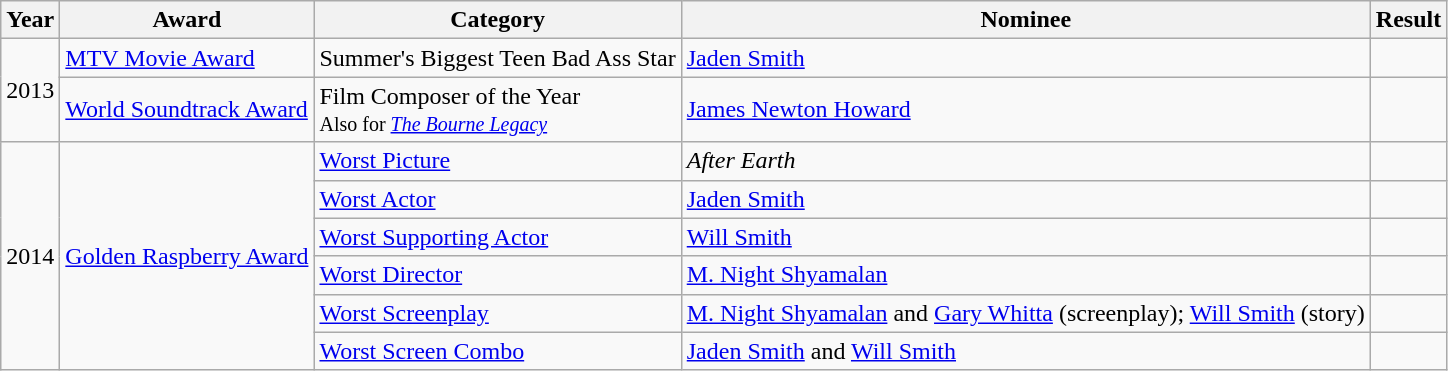<table class="wikitable sortable">
<tr>
<th>Year</th>
<th>Award</th>
<th>Category</th>
<th>Nominee</th>
<th>Result</th>
</tr>
<tr>
<td rowspan="2">2013</td>
<td><a href='#'>MTV Movie Award</a></td>
<td>Summer's Biggest Teen Bad Ass Star</td>
<td><a href='#'>Jaden Smith</a></td>
<td></td>
</tr>
<tr>
<td><a href='#'>World Soundtrack Award</a></td>
<td>Film Composer of the Year<br><small>Also for <em><a href='#'>The Bourne Legacy</a></em></small></td>
<td><a href='#'>James Newton Howard</a></td>
<td></td>
</tr>
<tr>
<td rowspan="6">2014</td>
<td rowspan="6"><a href='#'>Golden Raspberry Award</a></td>
<td><a href='#'>Worst Picture</a></td>
<td><em>After Earth</em></td>
<td></td>
</tr>
<tr>
<td><a href='#'>Worst Actor</a></td>
<td><a href='#'>Jaden Smith</a></td>
<td></td>
</tr>
<tr>
<td><a href='#'>Worst Supporting Actor</a></td>
<td><a href='#'>Will Smith</a></td>
<td></td>
</tr>
<tr>
<td><a href='#'>Worst Director</a></td>
<td><a href='#'>M. Night Shyamalan</a></td>
<td></td>
</tr>
<tr>
<td><a href='#'>Worst Screenplay</a></td>
<td><a href='#'>M. Night Shyamalan</a> and <a href='#'>Gary Whitta</a> (screenplay); <a href='#'>Will Smith</a> (story)</td>
<td></td>
</tr>
<tr>
<td><a href='#'>Worst Screen Combo</a></td>
<td><a href='#'>Jaden Smith</a> and <a href='#'>Will Smith</a></td>
<td></td>
</tr>
</table>
